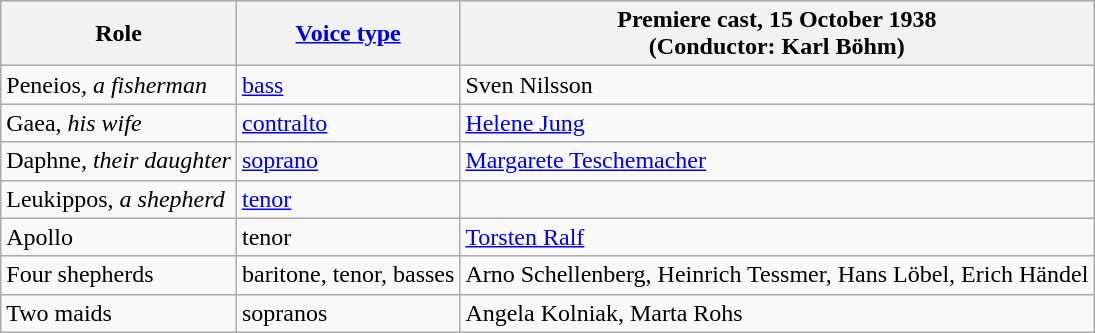<table class="wikitable">
<tr>
<th>Role</th>
<th><a href='#'>Voice type</a></th>
<th>Premiere cast, 15 October 1938<br>(Conductor: Karl Böhm)</th>
</tr>
<tr>
<td>Peneios, <em>a fisherman</em></td>
<td><a href='#'>bass</a></td>
<td>Sven Nilsson</td>
</tr>
<tr>
<td>Gaea, <em>his wife</em></td>
<td><a href='#'>contralto</a></td>
<td><a href='#'>Helene Jung</a></td>
</tr>
<tr>
<td>Daphne, <em>their daughter</em></td>
<td><a href='#'>soprano</a></td>
<td><a href='#'>Margarete Teschemacher</a></td>
</tr>
<tr>
<td>Leukippos, <em>a shepherd</em></td>
<td><a href='#'>tenor</a></td>
<td></td>
</tr>
<tr>
<td>Apollo</td>
<td>tenor</td>
<td><a href='#'>Torsten Ralf</a></td>
</tr>
<tr>
<td>Four shepherds</td>
<td>baritone, tenor, basses</td>
<td>Arno Schellenberg, Heinrich Tessmer, Hans Löbel, Erich Händel</td>
</tr>
<tr>
<td>Two maids</td>
<td>sopranos</td>
<td>Angela Kolniak, Marta Rohs</td>
</tr>
</table>
